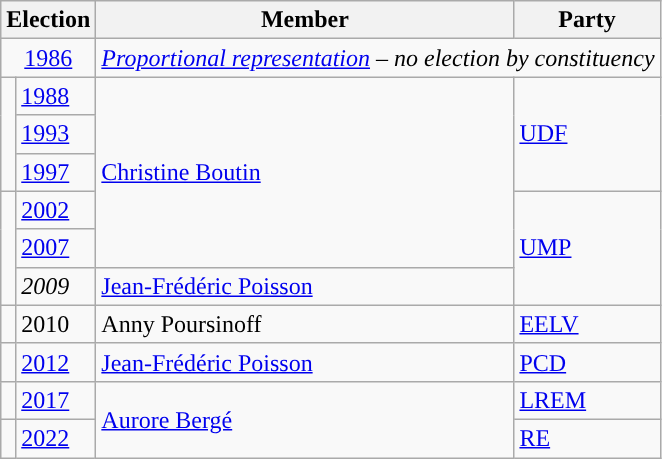<table class="wikitable">
<tr>
<th colspan=2>Election</th>
<th>Member</th>
<th>Party</th>
</tr>
<tr>
<td colspan=2 align="center"><a href='#'>1986</a></td>
<td colspan=2><em><a href='#'>Proportional representation</a> – no election by constituency</em></td>
</tr>
<tr>
<td rowspan="3" style="color:inherit;background-color: "></td>
<td><a href='#'>1988</a></td>
<td rowspan="5"><a href='#'>Christine Boutin</a></td>
<td rowspan="3"><a href='#'>UDF</a></td>
</tr>
<tr>
<td><a href='#'>1993</a></td>
</tr>
<tr>
<td><a href='#'>1997</a></td>
</tr>
<tr>
<td rowspan="3" style="color:inherit;background-color: "></td>
<td><a href='#'>2002</a></td>
<td rowspan="3"><a href='#'>UMP</a></td>
</tr>
<tr>
<td><a href='#'>2007</a></td>
</tr>
<tr>
<td><em>2009</em></td>
<td><a href='#'>Jean-Frédéric Poisson</a></td>
</tr>
<tr>
<td style="color:inherit;background-color: "></td>
<td>2010</td>
<td>Anny Poursinoff</td>
<td><a href='#'>EELV</a></td>
</tr>
<tr>
<td style="color:inherit;background-color: "></td>
<td><a href='#'>2012</a></td>
<td><a href='#'>Jean-Frédéric Poisson</a></td>
<td><a href='#'>PCD</a></td>
</tr>
<tr>
<td style="color:inherit;background-color: "></td>
<td><a href='#'>2017</a></td>
<td rowspan="2"><a href='#'>Aurore Bergé</a></td>
<td><a href='#'>LREM</a></td>
</tr>
<tr>
<td style="color:inherit;background-color: "></td>
<td><a href='#'>2022</a></td>
<td><a href='#'>RE</a></td>
</tr>
</table>
